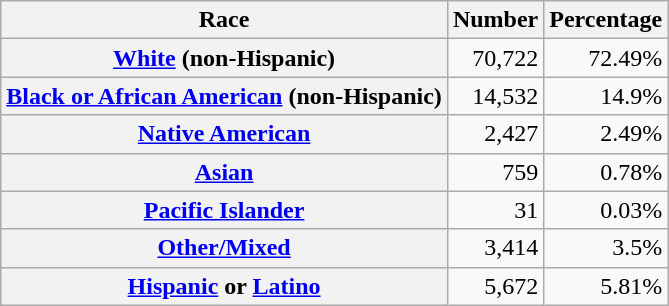<table class="wikitable" style="text-align:right">
<tr>
<th scope="col">Race</th>
<th scope="col">Number</th>
<th scope="col">Percentage</th>
</tr>
<tr>
<th scope="row"><a href='#'>White</a> (non-Hispanic)</th>
<td>70,722</td>
<td>72.49%</td>
</tr>
<tr>
<th scope="row"><a href='#'>Black or African American</a> (non-Hispanic)</th>
<td>14,532</td>
<td>14.9%</td>
</tr>
<tr>
<th scope="row"><a href='#'>Native American</a></th>
<td>2,427</td>
<td>2.49%</td>
</tr>
<tr>
<th scope="row"><a href='#'>Asian</a></th>
<td>759</td>
<td>0.78%</td>
</tr>
<tr>
<th scope="row"><a href='#'>Pacific Islander</a></th>
<td>31</td>
<td>0.03%</td>
</tr>
<tr>
<th scope="row"><a href='#'>Other/Mixed</a></th>
<td>3,414</td>
<td>3.5%</td>
</tr>
<tr>
<th scope="row"><a href='#'>Hispanic</a> or <a href='#'>Latino</a></th>
<td>5,672</td>
<td>5.81%</td>
</tr>
</table>
